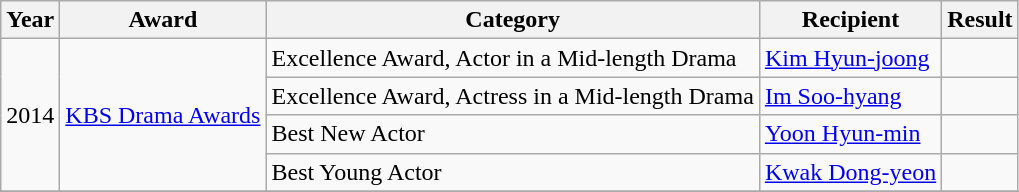<table class="wikitable">
<tr>
<th>Year</th>
<th>Award</th>
<th>Category</th>
<th>Recipient</th>
<th>Result</th>
</tr>
<tr>
<td rowspan=4>2014</td>
<td rowspan=4><a href='#'>KBS Drama Awards</a></td>
<td>Excellence Award, Actor in a Mid-length Drama</td>
<td><a href='#'>Kim Hyun-joong</a></td>
<td></td>
</tr>
<tr>
<td>Excellence Award, Actress in a Mid-length Drama</td>
<td><a href='#'>Im Soo-hyang</a></td>
<td></td>
</tr>
<tr>
<td>Best New Actor</td>
<td><a href='#'>Yoon Hyun-min</a></td>
<td></td>
</tr>
<tr>
<td>Best Young Actor</td>
<td><a href='#'>Kwak Dong-yeon</a></td>
<td></td>
</tr>
<tr>
</tr>
</table>
